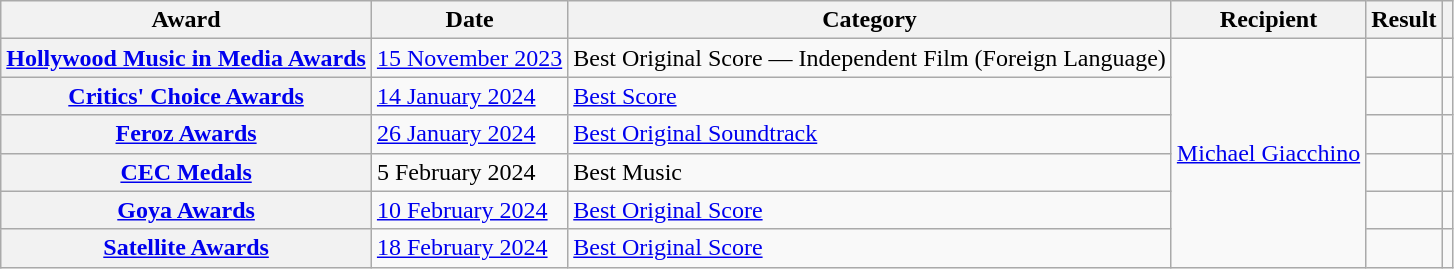<table class="wikitable sortable plainrowheaders">
<tr>
<th>Award</th>
<th>Date</th>
<th>Category</th>
<th>Recipient</th>
<th>Result</th>
<th></th>
</tr>
<tr>
<th scope="row"><a href='#'>Hollywood Music in Media Awards</a></th>
<td><a href='#'>15 November 2023</a></td>
<td>Best Original Score — Independent Film (Foreign Language)</td>
<td rowspan="6"><a href='#'>Michael Giacchino</a></td>
<td></td>
<td align="center"><br></td>
</tr>
<tr>
<th scope="row"><a href='#'>Critics' Choice Awards</a></th>
<td><a href='#'>14 January 2024</a></td>
<td><a href='#'>Best Score</a></td>
<td></td>
<td align="center"></td>
</tr>
<tr>
<th scope="row"><a href='#'>Feroz Awards</a></th>
<td><a href='#'>26 January 2024</a></td>
<td><a href='#'>Best Original Soundtrack</a></td>
<td></td>
<td align="center"></td>
</tr>
<tr>
<th scope="row"><a href='#'>CEC Medals</a></th>
<td>5 February 2024</td>
<td>Best Music</td>
<td></td>
<td align="center"></td>
</tr>
<tr>
<th scope="row"><a href='#'>Goya Awards</a></th>
<td><a href='#'>10 February 2024</a></td>
<td><a href='#'>Best Original Score</a></td>
<td></td>
<td align="center"></td>
</tr>
<tr>
<th scope="row"><a href='#'>Satellite Awards</a></th>
<td><a href='#'>18 February 2024</a></td>
<td><a href='#'>Best Original Score</a></td>
<td></td>
<td align="center"></td>
</tr>
</table>
